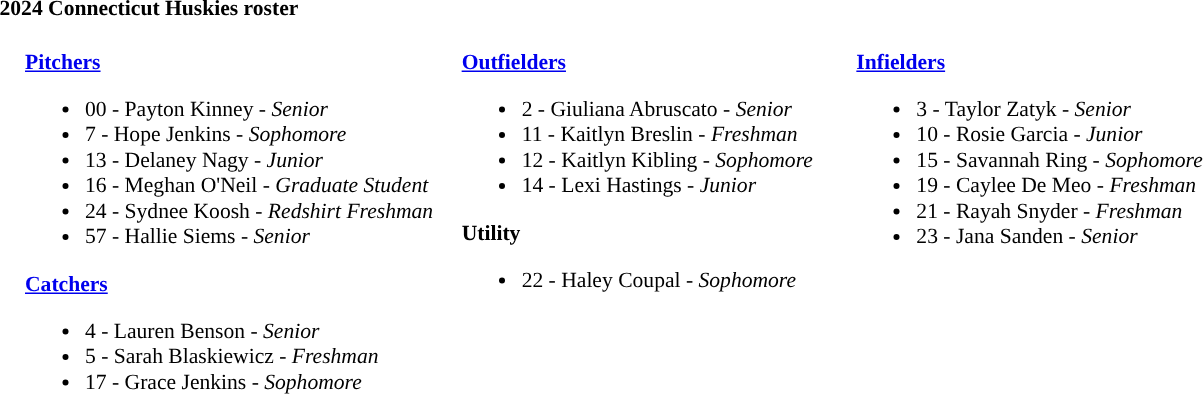<table class="toccolours" style="border-collapse:collapse; font-size:90%;">
<tr>
<td colspan="9"><strong>2024 Connecticut Huskies roster</strong></td>
</tr>
<tr>
</tr>
<tr>
<td width="15"> </td>
<td valign="top"><br><strong><a href='#'>Pitchers</a></strong><ul><li>00 - Payton Kinney - <em>Senior</em></li><li>7 - Hope Jenkins - <em>Sophomore</em></li><li>13 - Delaney Nagy - <em>Junior</em></li><li>16 - Meghan O'Neil - <em>Graduate Student</em></li><li>24 - Sydnee Koosh - <em>Redshirt Freshman</em></li><li>57 - Hallie Siems - <em>Senior</em></li></ul><strong><a href='#'>Catchers</a></strong><ul><li>4 - Lauren Benson - <em>Senior</em></li><li>5 - Sarah Blaskiewicz - <em>Freshman</em></li><li>17 - Grace Jenkins - <em>Sophomore</em></li></ul></td>
<td width="15"> </td>
<td valign="top"><br><strong><a href='#'>Outfielders</a></strong><ul><li>2 - Giuliana Abruscato - <em>Senior</em></li><li>11 - Kaitlyn Breslin - <em>Freshman</em></li><li>12 - Kaitlyn Kibling - <em>Sophomore</em></li><li>14 - Lexi Hastings - <em>Junior</em></li></ul><strong>Utility</strong><ul><li>22 - Haley Coupal - <em>Sophomore</em></li></ul></td>
<td width="25"></td>
<td valign="top"><br><strong><a href='#'>Infielders</a></strong><ul><li>3 - Taylor Zatyk - <em>Senior</em></li><li>10 - Rosie Garcia - <em>Junior</em></li><li>15 - Savannah Ring - <em>Sophomore</em></li><li>19 - Caylee De Meo - <em>Freshman</em></li><li>21 - Rayah Snyder - <em>Freshman</em></li><li>23 - Jana Sanden - <em>Senior</em></li></ul></td>
</tr>
</table>
